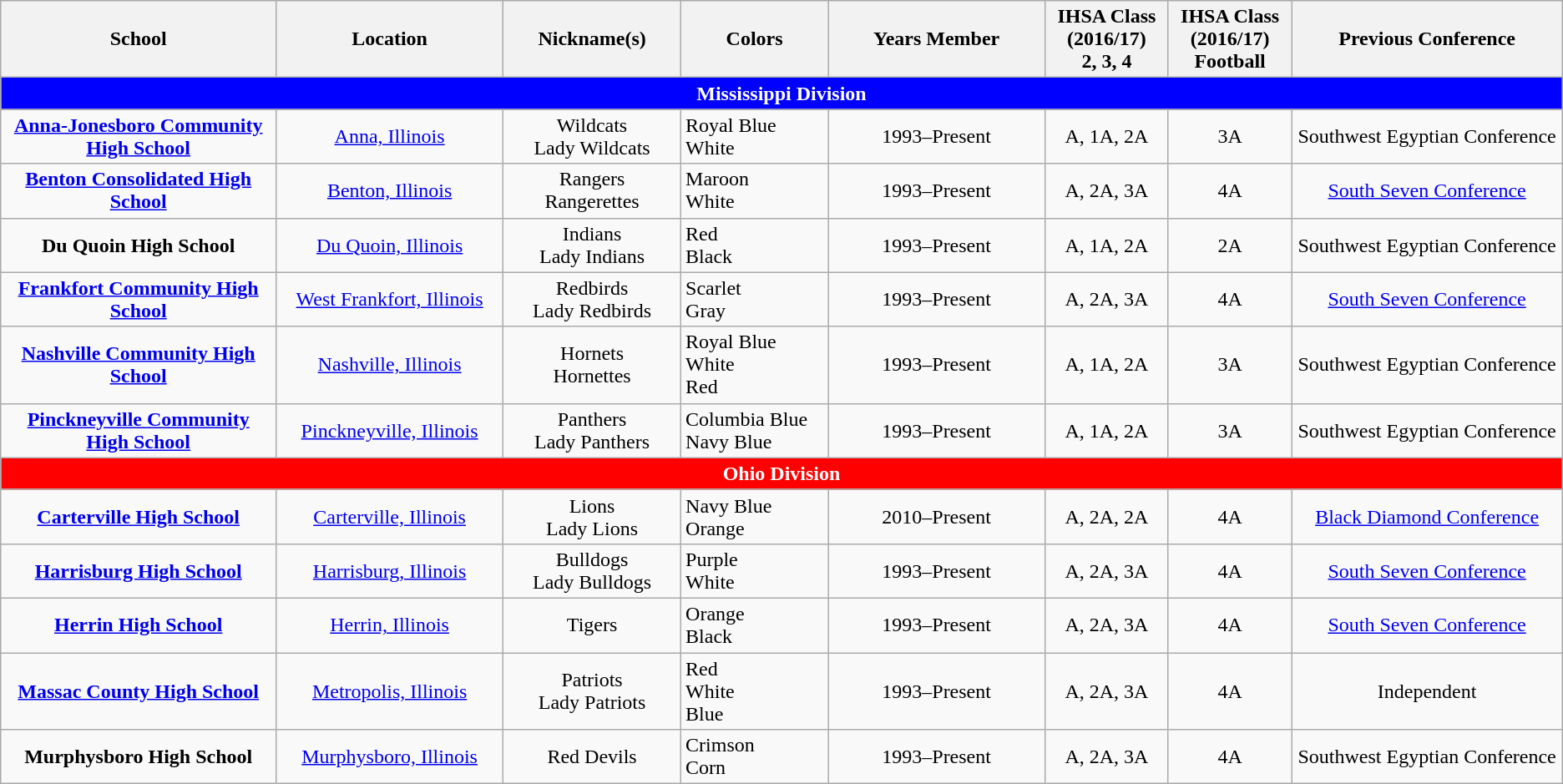<table class="wikitable" border="1" style="text-align:center;">
<tr>
<th width="250"><strong>School</strong></th>
<th width="200"><strong>Location</strong></th>
<th width="150"><strong>Nickname(s)</strong></th>
<th width="125"><strong>Colors</strong></th>
<th width="200"><strong>Years Member</strong></th>
<th width="100"><strong>IHSA Class<br>(2016/17)<br>2, 3, 4</strong></th>
<th width="100"><strong>IHSA Class<br>(2016/17)<br>Football</strong></th>
<th width="250"><strong>Previous Conference</strong></th>
</tr>
<tr style="background: Blue; color: white">
<td colspan="9"><strong>Mississippi Division</strong></td>
</tr>
<tr>
<td><strong><a href='#'>Anna-Jonesboro Community High School</a></strong></td>
<td><a href='#'>Anna, Illinois</a></td>
<td>Wildcats<br>Lady Wildcats</td>
<td align="left"> Royal Blue<br> White</td>
<td>1993–Present</td>
<td>A, 1A, 2A</td>
<td>3A</td>
<td>Southwest Egyptian Conference</td>
</tr>
<tr>
<td><strong><a href='#'>Benton Consolidated High School</a></strong></td>
<td><a href='#'>Benton, Illinois</a></td>
<td>Rangers<br>Rangerettes</td>
<td align="left"> Maroon<br> White</td>
<td>1993–Present</td>
<td>A, 2A, 3A</td>
<td>4A</td>
<td><a href='#'>South Seven Conference</a></td>
</tr>
<tr>
<td><strong>Du Quoin High School</strong></td>
<td><a href='#'>Du Quoin, Illinois</a></td>
<td>Indians<br>Lady Indians</td>
<td align="left"> Red<br> Black</td>
<td>1993–Present</td>
<td>A, 1A, 2A</td>
<td>2A</td>
<td>Southwest Egyptian Conference</td>
</tr>
<tr>
<td><strong><a href='#'>Frankfort Community High School</a></strong></td>
<td><a href='#'>West Frankfort, Illinois</a></td>
<td>Redbirds<br>Lady Redbirds</td>
<td align="left"> Scarlet<br> Gray</td>
<td>1993–Present</td>
<td>A, 2A, 3A</td>
<td>4A</td>
<td><a href='#'>South Seven Conference</a></td>
</tr>
<tr>
<td><strong><a href='#'>Nashville Community High School</a></strong></td>
<td><a href='#'>Nashville, Illinois</a></td>
<td>Hornets<br>Hornettes</td>
<td align="left"> Royal Blue<br> White<br> Red</td>
<td>1993–Present</td>
<td>A, 1A, 2A</td>
<td>3A</td>
<td>Southwest Egyptian Conference</td>
</tr>
<tr>
<td><strong><a href='#'>Pinckneyville Community High School</a></strong></td>
<td><a href='#'>Pinckneyville, Illinois</a></td>
<td>Panthers<br>Lady Panthers</td>
<td align="left"> Columbia Blue<br> Navy Blue</td>
<td>1993–Present</td>
<td>A, 1A, 2A</td>
<td>3A</td>
<td>Southwest Egyptian Conference</td>
</tr>
<tr style="background: red; color: white">
<td colspan="9"><strong>Ohio Division</strong></td>
</tr>
<tr>
<td><strong><a href='#'>Carterville High School</a></strong></td>
<td><a href='#'>Carterville, Illinois</a></td>
<td>Lions<br>Lady Lions</td>
<td align="left"> Navy Blue<br> Orange</td>
<td>2010–Present</td>
<td>A, 2A, 2A</td>
<td>4A</td>
<td><a href='#'>Black Diamond Conference</a></td>
</tr>
<tr>
<td><strong><a href='#'>Harrisburg High School</a></strong></td>
<td><a href='#'>Harrisburg, Illinois</a></td>
<td>Bulldogs<br>Lady Bulldogs</td>
<td align="left"> Purple<br> White</td>
<td>1993–Present</td>
<td>A, 2A, 3A</td>
<td>4A</td>
<td><a href='#'>South Seven Conference</a></td>
</tr>
<tr>
<td><strong><a href='#'>Herrin High School</a></strong></td>
<td><a href='#'>Herrin, Illinois</a></td>
<td>Tigers</td>
<td align="left"> Orange<br> Black</td>
<td>1993–Present</td>
<td>A, 2A, 3A</td>
<td>4A</td>
<td><a href='#'>South Seven Conference</a></td>
</tr>
<tr>
<td><strong><a href='#'>Massac County High School</a></strong></td>
<td><a href='#'>Metropolis, Illinois</a></td>
<td>Patriots<br>Lady Patriots</td>
<td align="left"> Red<br> White<br> Blue</td>
<td>1993–Present</td>
<td>A, 2A, 3A</td>
<td>4A</td>
<td>Independent</td>
</tr>
<tr>
<td><strong>Murphysboro High School</strong></td>
<td><a href='#'>Murphysboro, Illinois</a></td>
<td>Red Devils</td>
<td align="left"> Crimson<br> Corn</td>
<td>1993–Present</td>
<td>A, 2A, 3A</td>
<td>4A</td>
<td>Southwest Egyptian Conference</td>
</tr>
</table>
